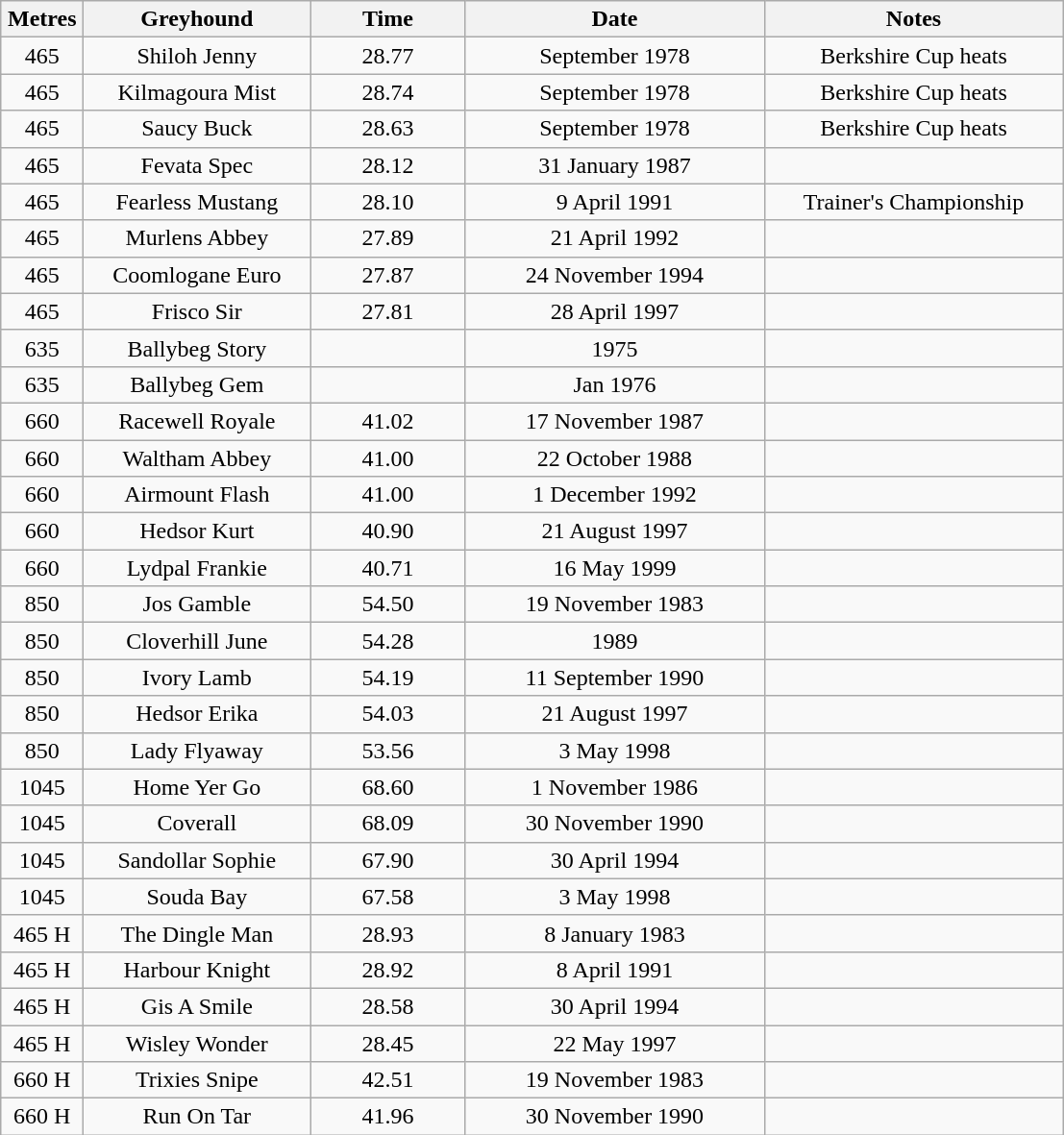<table class="wikitable" style="font-size: 100%">
<tr>
<th width=50>Metres</th>
<th width=150>Greyhound</th>
<th width=100>Time</th>
<th width=200>Date</th>
<th width=200>Notes</th>
</tr>
<tr align=center>
<td>465</td>
<td>Shiloh Jenny</td>
<td>28.77</td>
<td>September 1978</td>
<td>Berkshire Cup heats</td>
</tr>
<tr align=center>
<td>465</td>
<td>Kilmagoura Mist</td>
<td>28.74</td>
<td>September 1978</td>
<td>Berkshire Cup heats</td>
</tr>
<tr align=center>
<td>465</td>
<td>Saucy Buck</td>
<td>28.63</td>
<td>September 1978</td>
<td>Berkshire Cup heats</td>
</tr>
<tr align=center>
<td>465</td>
<td>Fevata Spec</td>
<td>28.12</td>
<td>31 January 1987</td>
<td></td>
</tr>
<tr align=center>
<td>465</td>
<td>Fearless Mustang</td>
<td>28.10</td>
<td>9 April 1991</td>
<td>Trainer's Championship</td>
</tr>
<tr align=center>
<td>465</td>
<td>Murlens Abbey</td>
<td>27.89</td>
<td>21 April 1992</td>
<td></td>
</tr>
<tr align=center>
<td>465</td>
<td>Coomlogane Euro</td>
<td>27.87</td>
<td>24 November 1994</td>
<td></td>
</tr>
<tr align=center>
<td>465</td>
<td>Frisco Sir</td>
<td>27.81</td>
<td>28 April 1997</td>
<td></td>
</tr>
<tr align=center>
<td>635</td>
<td>Ballybeg Story</td>
<td></td>
<td>1975</td>
<td></td>
</tr>
<tr align=center>
<td>635</td>
<td>Ballybeg Gem</td>
<td></td>
<td>Jan 1976</td>
<td></td>
</tr>
<tr align=center>
<td>660</td>
<td>Racewell Royale</td>
<td>41.02</td>
<td>17 November 1987</td>
<td></td>
</tr>
<tr align=center>
<td>660</td>
<td>Waltham Abbey</td>
<td>41.00</td>
<td>22 October 1988</td>
<td></td>
</tr>
<tr align=center>
<td>660</td>
<td>Airmount Flash</td>
<td>41.00</td>
<td>1 December 1992</td>
<td></td>
</tr>
<tr align=center>
<td>660</td>
<td>Hedsor Kurt</td>
<td>40.90</td>
<td>21 August 1997</td>
<td></td>
</tr>
<tr align=center>
<td>660</td>
<td>Lydpal Frankie</td>
<td>40.71</td>
<td>16 May 1999</td>
<td></td>
</tr>
<tr align=center>
<td>850</td>
<td>Jos Gamble</td>
<td>54.50</td>
<td>19 November 1983</td>
<td></td>
</tr>
<tr align=center>
<td>850</td>
<td>Cloverhill June</td>
<td>54.28</td>
<td>1989</td>
<td></td>
</tr>
<tr align=center>
<td>850</td>
<td>Ivory Lamb</td>
<td>54.19</td>
<td>11 September 1990</td>
<td></td>
</tr>
<tr align=center>
<td>850</td>
<td>Hedsor Erika</td>
<td>54.03</td>
<td>21 August 1997</td>
<td></td>
</tr>
<tr align=center>
<td>850</td>
<td>Lady Flyaway</td>
<td>53.56</td>
<td>3 May 1998</td>
<td></td>
</tr>
<tr align=center>
<td>1045</td>
<td>Home Yer Go</td>
<td>68.60</td>
<td>1 November 1986</td>
<td></td>
</tr>
<tr align=center>
<td>1045</td>
<td>Coverall</td>
<td>68.09</td>
<td>30 November 1990</td>
<td></td>
</tr>
<tr align=center>
<td>1045</td>
<td>Sandollar Sophie</td>
<td>67.90</td>
<td>30 April 1994</td>
<td></td>
</tr>
<tr align=center>
<td>1045</td>
<td>Souda Bay</td>
<td>67.58</td>
<td>3 May 1998</td>
<td></td>
</tr>
<tr align=center>
<td>465 H</td>
<td>The Dingle Man</td>
<td>28.93</td>
<td>8 January 1983</td>
<td></td>
</tr>
<tr align=center>
<td>465 H</td>
<td>Harbour Knight</td>
<td>28.92</td>
<td>8 April 1991</td>
<td></td>
</tr>
<tr align=center>
<td>465 H</td>
<td>Gis A Smile</td>
<td>28.58</td>
<td>30 April 1994</td>
<td></td>
</tr>
<tr align=center>
<td>465 H</td>
<td>Wisley Wonder</td>
<td>28.45</td>
<td>22 May 1997</td>
<td></td>
</tr>
<tr align=center>
<td>660 H</td>
<td>Trixies Snipe</td>
<td>42.51</td>
<td>19 November 1983</td>
<td></td>
</tr>
<tr align=center>
<td>660 H</td>
<td>Run On Tar</td>
<td>41.96</td>
<td>30 November 1990</td>
<td></td>
</tr>
</table>
